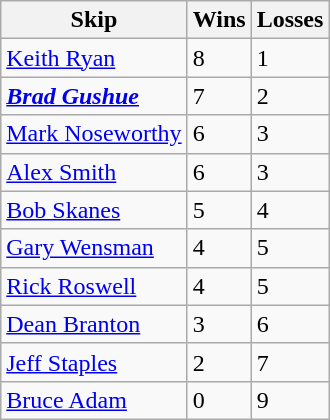<table class="wikitable">
<tr>
<th>Skip</th>
<th>Wins</th>
<th>Losses</th>
</tr>
<tr>
<td><a href='#'>Keith Ryan</a></td>
<td>8</td>
<td>1</td>
</tr>
<tr>
<td><strong><em><a href='#'>Brad Gushue</a></em></strong></td>
<td>7</td>
<td>2</td>
</tr>
<tr>
<td><a href='#'>Mark Noseworthy</a></td>
<td>6</td>
<td>3</td>
</tr>
<tr>
<td><a href='#'>Alex Smith</a></td>
<td>6</td>
<td>3</td>
</tr>
<tr>
<td><a href='#'>Bob Skanes</a></td>
<td>5</td>
<td>4</td>
</tr>
<tr>
<td><a href='#'>Gary Wensman</a></td>
<td>4</td>
<td>5</td>
</tr>
<tr>
<td><a href='#'>Rick Roswell</a></td>
<td>4</td>
<td>5</td>
</tr>
<tr>
<td><a href='#'>Dean Branton</a></td>
<td>3</td>
<td>6</td>
</tr>
<tr>
<td><a href='#'>Jeff Staples</a></td>
<td>2</td>
<td>7</td>
</tr>
<tr>
<td><a href='#'>Bruce Adam</a></td>
<td>0</td>
<td>9</td>
</tr>
</table>
